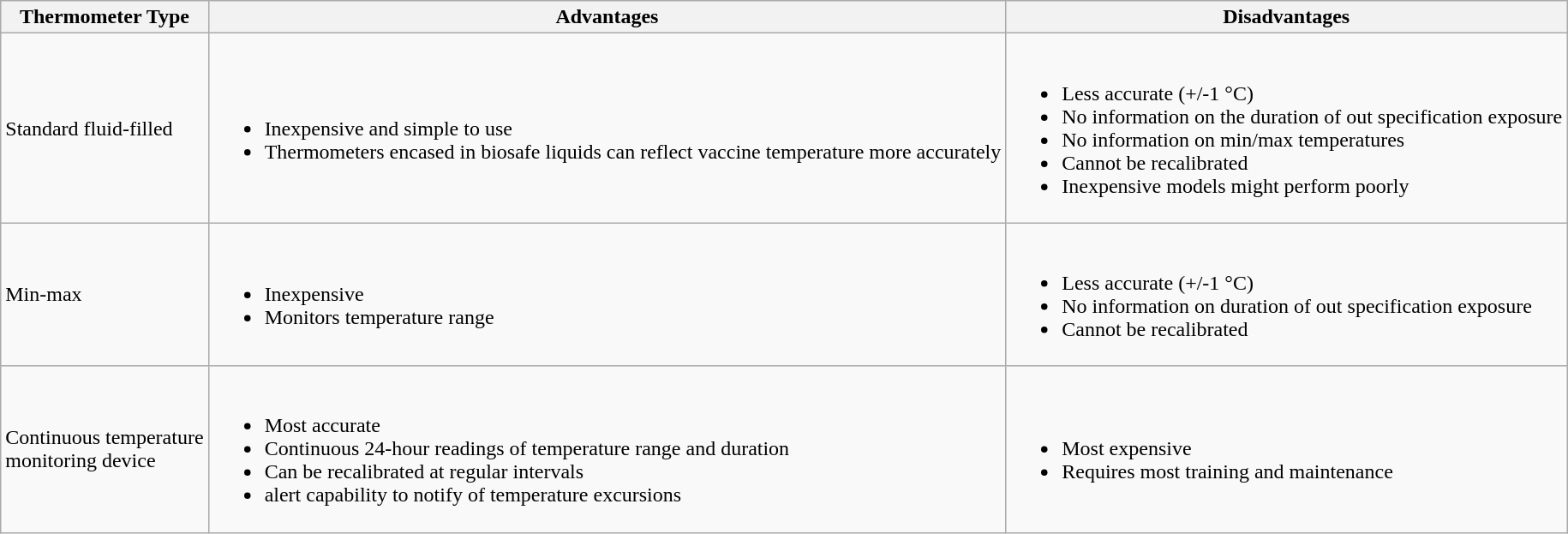<table class="wikitable sortable">
<tr>
<th>Thermometer Type</th>
<th>Advantages</th>
<th>Disadvantages</th>
</tr>
<tr>
<td>Standard fluid-filled</td>
<td><br><ul><li>Inexpensive and simple to use</li><li>Thermometers encased in biosafe liquids can reflect vaccine temperature more accurately</li></ul></td>
<td><br><ul><li>Less accurate (+/-1 °C)</li><li>No information on the duration of out specification exposure</li><li>No information on min/max temperatures</li><li>Cannot be recalibrated</li><li>Inexpensive models might perform poorly</li></ul></td>
</tr>
<tr>
<td>Min-max</td>
<td><br><ul><li>Inexpensive</li><li>Monitors temperature range</li></ul></td>
<td><br><ul><li>Less accurate (+/-1 °C)</li><li>No information on duration of out specification exposure</li><li>Cannot be recalibrated</li></ul></td>
</tr>
<tr>
<td>Continuous temperature<br>monitoring device</td>
<td><br><ul><li>Most accurate</li><li>Continuous 24-hour readings of temperature range and duration</li><li>Can be recalibrated at regular intervals</li><li>alert capability to notify of temperature excursions</li></ul></td>
<td><br><ul><li>Most expensive</li><li>Requires most training and maintenance</li></ul></td>
</tr>
</table>
